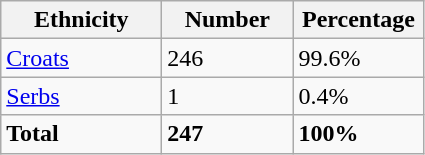<table class="wikitable">
<tr>
<th width="100px">Ethnicity</th>
<th width="80px">Number</th>
<th width="80px">Percentage</th>
</tr>
<tr>
<td><a href='#'>Croats</a></td>
<td>246</td>
<td>99.6%</td>
</tr>
<tr>
<td><a href='#'>Serbs</a></td>
<td>1</td>
<td>0.4%</td>
</tr>
<tr>
<td><strong>Total</strong></td>
<td><strong>247</strong></td>
<td><strong>100%</strong></td>
</tr>
</table>
